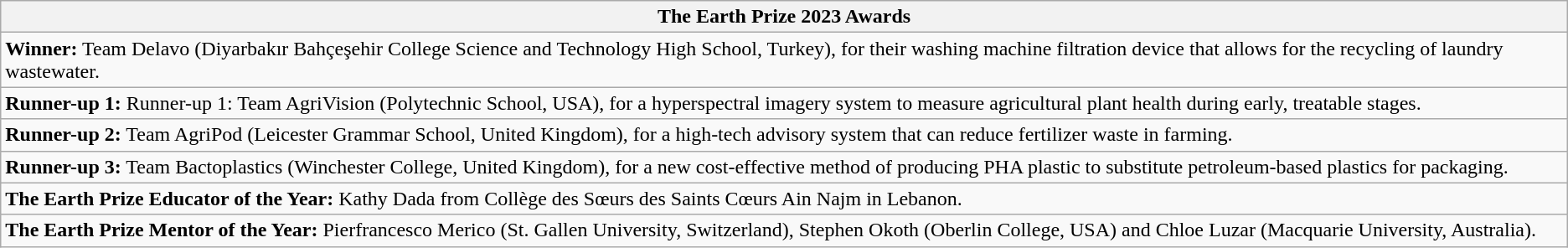<table class="wikitable">
<tr>
<th>The Earth Prize 2023 Awards</th>
</tr>
<tr>
<td><strong>Winner:</strong> Team Delavo (Diyarbakır Bahçeşehir College Science and Technology High School, Turkey), for their washing machine filtration device that allows for the recycling of laundry wastewater.</td>
</tr>
<tr>
<td><strong>Runner-up 1:</strong> Runner-up 1: Team AgriVision (Polytechnic School, USA), for a hyperspectral imagery system to measure agricultural plant health during early, treatable stages.</td>
</tr>
<tr>
<td><strong>Runner-up 2:</strong> Team AgriPod (Leicester Grammar School, United Kingdom), for a high-tech advisory system that can reduce fertilizer waste in farming.</td>
</tr>
<tr>
<td><strong>Runner-up 3:</strong>  Team Bactoplastics (Winchester College, United Kingdom), for a new cost-effective method of producing PHA plastic to substitute petroleum-based plastics for packaging.</td>
</tr>
<tr>
<td><strong>The Earth Prize Educator of the Year:</strong>  Kathy Dada from Collège des Sœurs des Saints Cœurs Ain Najm in Lebanon.</td>
</tr>
<tr>
<td><strong>The Earth Prize Mentor of the Year:</strong> Pierfrancesco Merico (St. Gallen University, Switzerland), Stephen Okoth (Oberlin College, USA) and Chloe Luzar (Macquarie University, Australia).</td>
</tr>
</table>
